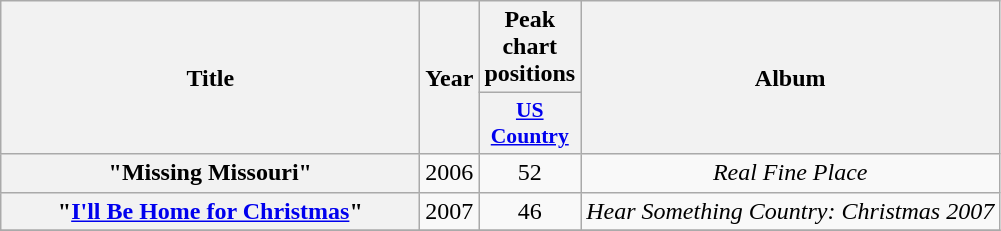<table class="wikitable plainrowheaders" style="text-align:center;" border="1">
<tr>
<th scope="col" rowspan="2" style="width:17em;">Title</th>
<th scope="col" rowspan="2">Year</th>
<th scope="col" colspan="1">Peak<br>chart<br>positions</th>
<th scope="col" rowspan="2">Album</th>
</tr>
<tr>
<th scope="col" style="width:3.9em;font-size:90%;"><a href='#'>US<br>Country</a><br></th>
</tr>
<tr>
<th scope="row">"Missing Missouri"</th>
<td>2006</td>
<td>52</td>
<td><em>Real Fine Place</em></td>
</tr>
<tr>
<th scope="row">"<a href='#'>I'll Be Home for Christmas</a>"</th>
<td>2007</td>
<td>46</td>
<td><em>Hear Something Country: Christmas 2007</em></td>
</tr>
<tr>
</tr>
</table>
